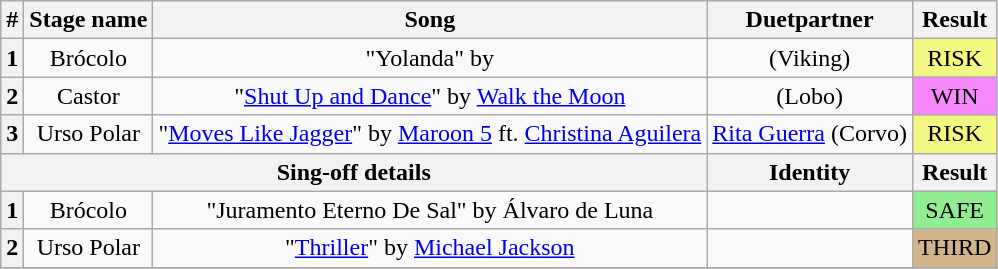<table class="wikitable plainrowheaders" style="text-align: center;">
<tr>
<th>#</th>
<th>Stage name</th>
<th>Song</th>
<th>Duetpartner</th>
<th>Result</th>
</tr>
<tr>
<th>1</th>
<td>Brócolo</td>
<td>"Yolanda" by </td>
<td> (Viking)</td>
<td bgcolor="#F3F781">RISK</td>
</tr>
<tr>
<th>2</th>
<td>Castor</td>
<td>"<a href='#'>Shut Up and Dance</a>" by <a href='#'>Walk the Moon</a></td>
<td> (Lobo)</td>
<td bgcolor="F888FD">WIN</td>
</tr>
<tr>
<th>3</th>
<td>Urso Polar</td>
<td>"<a href='#'>Moves Like Jagger</a>" by <a href='#'>Maroon 5</a> ft. <a href='#'>Christina Aguilera</a></td>
<td><a href='#'>Rita Guerra</a> (Corvo)</td>
<td bgcolor="#F3F781">RISK</td>
</tr>
<tr>
<th colspan="3">Sing-off details</th>
<th>Identity</th>
<th>Result</th>
</tr>
<tr>
<th>1</th>
<td>Brócolo</td>
<td>"Juramento Eterno De Sal" by Álvaro de Luna</td>
<td></td>
<td bgcolor=lightgreen>SAFE</td>
</tr>
<tr>
<th>2</th>
<td>Urso Polar</td>
<td>"<a href='#'>Thriller</a>" by <a href='#'>Michael Jackson</a></td>
<td></td>
<td bgcolor="tan">THIRD</td>
</tr>
<tr>
</tr>
</table>
